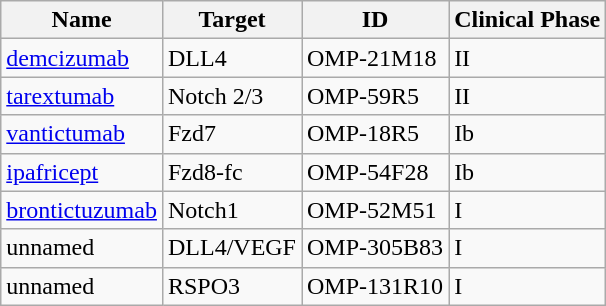<table class="wikitable floatleft">
<tr>
<th>Name</th>
<th>Target</th>
<th>ID</th>
<th>Clinical Phase</th>
</tr>
<tr>
<td><a href='#'>demcizumab</a></td>
<td>DLL4</td>
<td>OMP-21M18</td>
<td>II</td>
</tr>
<tr>
<td><a href='#'>tarextumab</a></td>
<td>Notch 2/3</td>
<td>OMP-59R5</td>
<td>II</td>
</tr>
<tr>
<td><a href='#'>vantictumab</a></td>
<td>Fzd7</td>
<td>OMP-18R5</td>
<td>Ib</td>
</tr>
<tr>
<td><a href='#'>ipafricept</a></td>
<td>Fzd8-fc</td>
<td>OMP-54F28</td>
<td>Ib</td>
</tr>
<tr>
<td><a href='#'>brontictuzumab</a></td>
<td>Notch1</td>
<td>OMP-52M51</td>
<td>I</td>
</tr>
<tr>
<td>unnamed</td>
<td>DLL4/VEGF</td>
<td>OMP-305B83</td>
<td>I</td>
</tr>
<tr>
<td>unnamed</td>
<td>RSPO3</td>
<td>OMP-131R10</td>
<td>I</td>
</tr>
</table>
